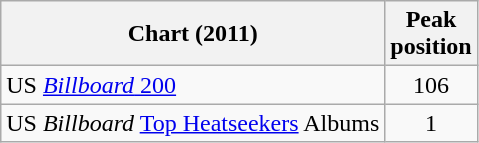<table class="wikitable sortable">
<tr>
<th>Chart (2011)</th>
<th>Peak<br>position</th>
</tr>
<tr>
<td>US <a href='#'><em>Billboard</em> 200</a></td>
<td style="text-align:center;">106</td>
</tr>
<tr>
<td>US <em>Billboard</em> <a href='#'>Top Heatseekers</a> Albums</td>
<td style="text-align:center;">1</td>
</tr>
</table>
